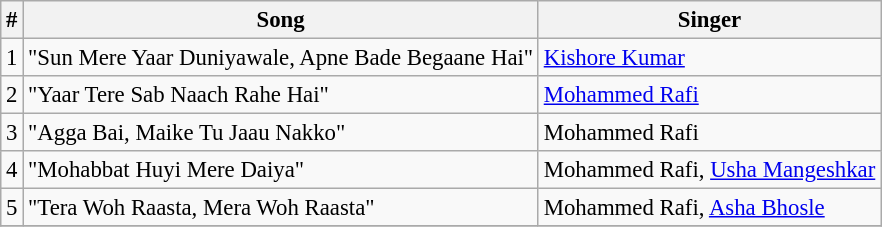<table class="wikitable" style="font-size:95%;">
<tr>
<th>#</th>
<th>Song</th>
<th>Singer</th>
</tr>
<tr>
<td>1</td>
<td>"Sun Mere Yaar Duniyawale, Apne Bade Begaane Hai"</td>
<td><a href='#'>Kishore Kumar</a></td>
</tr>
<tr>
<td>2</td>
<td>"Yaar Tere Sab Naach Rahe Hai"</td>
<td><a href='#'>Mohammed Rafi</a></td>
</tr>
<tr>
<td>3</td>
<td>"Agga Bai, Maike Tu Jaau Nakko"</td>
<td>Mohammed Rafi</td>
</tr>
<tr>
<td>4</td>
<td>"Mohabbat Huyi Mere Daiya"</td>
<td>Mohammed Rafi, <a href='#'>Usha Mangeshkar</a></td>
</tr>
<tr>
<td>5</td>
<td>"Tera Woh Raasta, Mera Woh Raasta"</td>
<td>Mohammed Rafi, <a href='#'>Asha Bhosle</a></td>
</tr>
<tr>
</tr>
</table>
